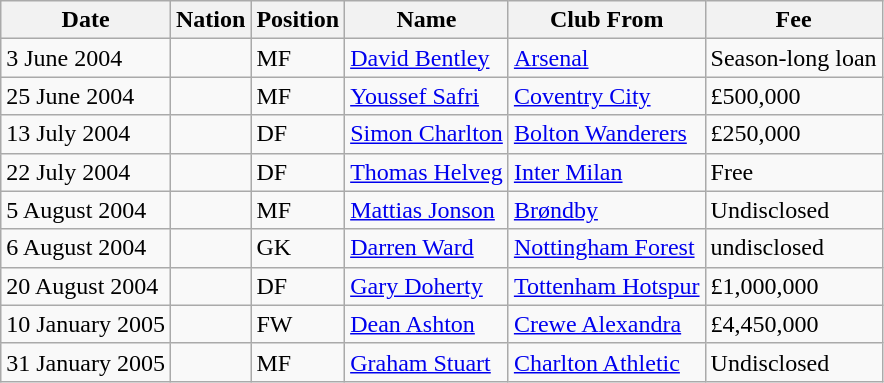<table class="wikitable">
<tr>
<th>Date</th>
<th>Nation</th>
<th>Position</th>
<th>Name</th>
<th>Club From</th>
<th>Fee</th>
</tr>
<tr>
<td>3 June 2004</td>
<td></td>
<td>MF</td>
<td><a href='#'>David Bentley</a></td>
<td><a href='#'>Arsenal</a></td>
<td>Season-long loan</td>
</tr>
<tr>
<td>25 June 2004</td>
<td></td>
<td>MF</td>
<td><a href='#'>Youssef Safri</a></td>
<td><a href='#'>Coventry City</a></td>
<td>£500,000</td>
</tr>
<tr>
<td>13 July 2004</td>
<td></td>
<td>DF</td>
<td><a href='#'>Simon Charlton</a></td>
<td><a href='#'>Bolton Wanderers</a></td>
<td>£250,000</td>
</tr>
<tr>
<td>22 July 2004</td>
<td></td>
<td>DF</td>
<td><a href='#'>Thomas Helveg</a></td>
<td><a href='#'>Inter Milan</a></td>
<td>Free</td>
</tr>
<tr>
<td>5 August 2004</td>
<td></td>
<td>MF</td>
<td><a href='#'>Mattias Jonson</a></td>
<td><a href='#'>Brøndby</a></td>
<td>Undisclosed</td>
</tr>
<tr>
<td>6 August 2004</td>
<td></td>
<td>GK</td>
<td><a href='#'>Darren Ward</a></td>
<td><a href='#'>Nottingham Forest</a></td>
<td>undisclosed </td>
</tr>
<tr>
<td>20 August 2004</td>
<td></td>
<td>DF</td>
<td><a href='#'>Gary Doherty</a></td>
<td><a href='#'>Tottenham Hotspur</a></td>
<td>£1,000,000</td>
</tr>
<tr>
<td>10 January 2005</td>
<td></td>
<td>FW</td>
<td><a href='#'>Dean Ashton</a></td>
<td><a href='#'>Crewe Alexandra</a></td>
<td>£4,450,000</td>
</tr>
<tr>
<td>31 January 2005</td>
<td></td>
<td>MF</td>
<td><a href='#'>Graham Stuart</a></td>
<td><a href='#'>Charlton Athletic</a></td>
<td>Undisclosed</td>
</tr>
</table>
